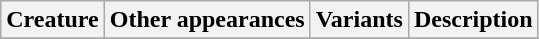<table class="wikitable">
<tr ">
<th>Creature</th>
<th>Other appearances</th>
<th>Variants</th>
<th>Description</th>
</tr>
<tr>
</tr>
</table>
